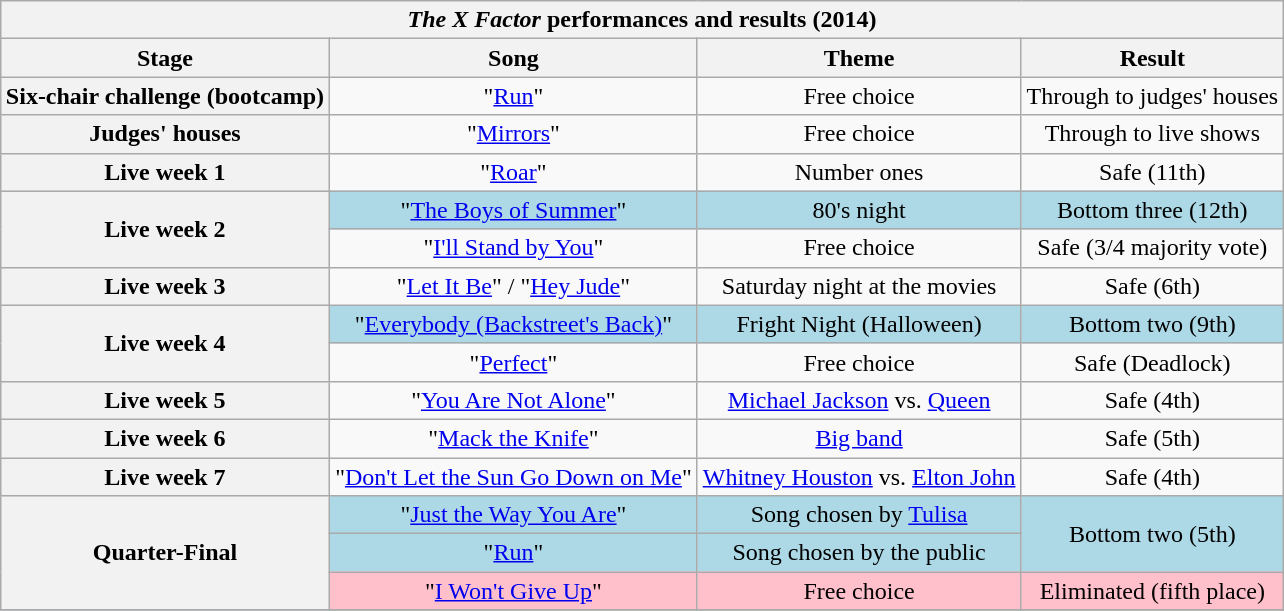<table class="wikitable collapsible collapsed" style="margin:1em auto 1em auto; text-align:center;">
<tr>
<th colspan="4"><em>The X Factor</em> performances and results (2014)</th>
</tr>
<tr>
<th scope="col">Stage</th>
<th scope="col">Song</th>
<th scope="col">Theme</th>
<th scope="col">Result</th>
</tr>
<tr>
<th scope="row">Six-chair challenge (bootcamp)</th>
<td>"<a href='#'>Run</a>"</td>
<td>Free choice</td>
<td>Through to judges' houses</td>
</tr>
<tr>
<th scope="row">Judges' houses</th>
<td>"<a href='#'>Mirrors</a>"</td>
<td>Free choice</td>
<td>Through to live shows</td>
</tr>
<tr>
<th scope="row">Live week 1</th>
<td>"<a href='#'>Roar</a>"</td>
<td>Number ones</td>
<td>Safe (11th)</td>
</tr>
<tr style="background:lightblue">
<th rowspan="2">Live week 2</th>
<td scope="row">"<a href='#'>The Boys of Summer</a>"</td>
<td>80's night</td>
<td>Bottom three (12th)</td>
</tr>
<tr>
<td scope="row">"<a href='#'>I'll Stand by You</a>"</td>
<td>Free choice</td>
<td>Safe (3/4 majority vote)</td>
</tr>
<tr>
<th scope="row">Live week 3</th>
<td rowspan="1">"<a href='#'>Let It Be</a>" / "<a href='#'>Hey Jude</a>"</td>
<td>Saturday night at the movies</td>
<td>Safe (6th)</td>
</tr>
<tr style="background:lightblue">
<th rowspan="2">Live week 4</th>
<td scope="row">"<a href='#'>Everybody (Backstreet's Back)</a>"</td>
<td>Fright Night (Halloween)</td>
<td>Bottom two (9th)</td>
</tr>
<tr>
<td scope="row">"<a href='#'>Perfect</a>"</td>
<td>Free choice</td>
<td>Safe (Deadlock)</td>
</tr>
<tr>
<th scope="row">Live week 5</th>
<td>"<a href='#'>You Are Not Alone</a>"</td>
<td><a href='#'>Michael Jackson</a> vs. <a href='#'>Queen</a></td>
<td>Safe (4th)</td>
</tr>
<tr>
<th scope="row">Live week 6</th>
<td>"<a href='#'>Mack the Knife</a>"</td>
<td><a href='#'>Big band</a></td>
<td>Safe (5th)</td>
</tr>
<tr>
<th scope="row">Live week 7</th>
<td>"<a href='#'>Don't Let the Sun Go Down on Me</a>"</td>
<td><a href='#'>Whitney Houston</a> vs. <a href='#'>Elton John</a></td>
<td>Safe (4th)</td>
</tr>
<tr style="background:lightblue">
<th rowspan="3">Quarter-Final</th>
<td scope="row">"<a href='#'>Just the Way You Are</a>"</td>
<td>Song chosen by <a href='#'>Tulisa</a></td>
<td rowspan="2">Bottom two (5th)</td>
</tr>
<tr style="background:lightblue">
<td scope="row">"<a href='#'>Run</a>"</td>
<td>Song chosen by the public</td>
</tr>
<tr style="background:pink">
<td scope="row">"<a href='#'>I Won't Give Up</a>"</td>
<td>Free choice</td>
<td>Eliminated (fifth place)</td>
</tr>
<tr>
</tr>
</table>
